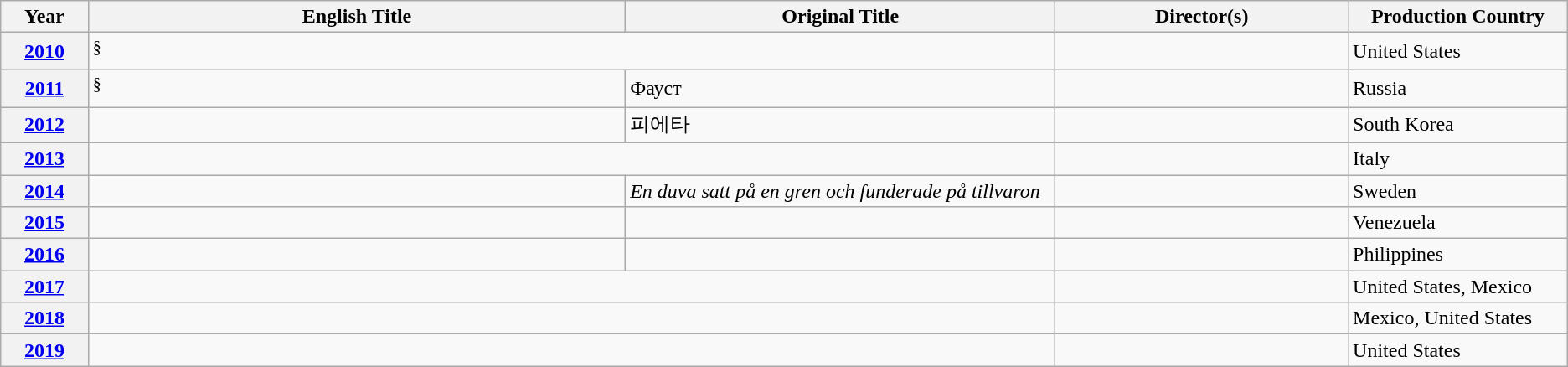<table class="wikitable">
<tr>
<th scope="col" style="width:1%;">Year</th>
<th scope="col" style="width:10%;">English Title</th>
<th scope="col" style="width:8%;">Original Title</th>
<th scope="col" style="width:5%;">Director(s)</th>
<th scope="col" style="width:3%;">Production Country</th>
</tr>
<tr>
<th style="text-align:center;"><a href='#'>2010</a></th>
<td colspan="2"> <sup>§ </sup></td>
<td></td>
<td>United States</td>
</tr>
<tr>
<th style="text-align:center;"><a href='#'>2011</a></th>
<td> <sup>§</sup></td>
<td>Фауст</td>
<td></td>
<td>Russia</td>
</tr>
<tr>
<th style="text-align:center;"><a href='#'>2012</a></th>
<td></td>
<td>피에타</td>
<td></td>
<td>South Korea</td>
</tr>
<tr>
<th style="text-align:center;"><a href='#'>2013</a></th>
<td colspan="2"></td>
<td></td>
<td>Italy</td>
</tr>
<tr>
<th style="text-align:center;"><a href='#'>2014</a></th>
<td></td>
<td><em>En duva satt på en gren och funderade på tillvaron</em></td>
<td></td>
<td>Sweden</td>
</tr>
<tr>
<th style="text-align:center;"><a href='#'>2015</a></th>
<td></td>
<td></td>
<td></td>
<td>Venezuela</td>
</tr>
<tr>
<th style="text-align:center;"><a href='#'>2016</a></th>
<td></td>
<td></td>
<td></td>
<td>Philippines</td>
</tr>
<tr>
<th style="text-align:center;"><a href='#'>2017</a></th>
<td colspan="2"></td>
<td></td>
<td>United States, Mexico</td>
</tr>
<tr>
<th style="text-align:center;"><a href='#'>2018</a></th>
<td colspan="2"></td>
<td></td>
<td>Mexico, United States</td>
</tr>
<tr>
<th style="text-align:center;"><a href='#'>2019</a></th>
<td colspan="2"></td>
<td></td>
<td>United States</td>
</tr>
</table>
